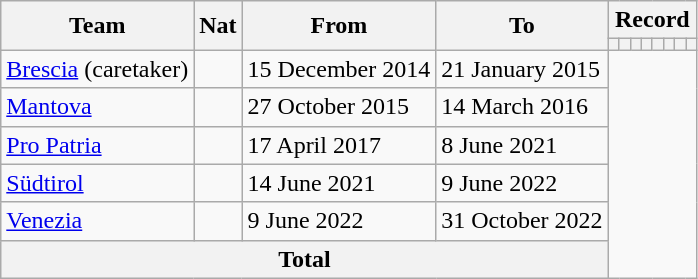<table class="wikitable" style="text-align: center">
<tr>
<th rowspan="2">Team</th>
<th rowspan="2">Nat</th>
<th rowspan="2">From</th>
<th rowspan="2">To</th>
<th colspan="8">Record</th>
</tr>
<tr>
<th></th>
<th></th>
<th></th>
<th></th>
<th></th>
<th></th>
<th></th>
<th></th>
</tr>
<tr>
<td align=left><a href='#'>Brescia</a> (caretaker)</td>
<td></td>
<td align=left>15 December 2014</td>
<td align=left>21 January 2015<br></td>
</tr>
<tr>
<td align=left><a href='#'>Mantova</a></td>
<td></td>
<td align=left>27 October 2015</td>
<td align=left>14 March 2016<br></td>
</tr>
<tr>
<td align=left><a href='#'>Pro Patria</a></td>
<td></td>
<td align=left>17 April 2017</td>
<td align=left>8 June 2021<br></td>
</tr>
<tr>
<td align=left><a href='#'>Südtirol</a></td>
<td></td>
<td align=left>14 June 2021</td>
<td align=left>9 June 2022<br></td>
</tr>
<tr>
<td align=left><a href='#'>Venezia</a></td>
<td></td>
<td align=left>9 June 2022</td>
<td align=left>31 October 2022<br></td>
</tr>
<tr>
<th colspan="4">Total<br></th>
</tr>
</table>
